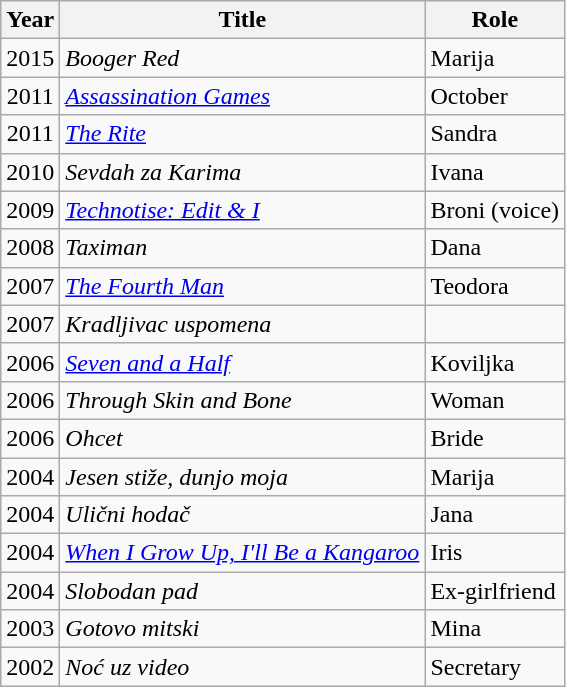<table class="wikitable">
<tr>
<th>Year</th>
<th>Title</th>
<th>Role</th>
</tr>
<tr>
<td align=center>2015</td>
<td><em>Booger Red</em></td>
<td>Marija</td>
</tr>
<tr>
<td align=center>2011</td>
<td><em><a href='#'>Assassination Games</a></em></td>
<td>October</td>
</tr>
<tr>
<td align=center>2011</td>
<td><em><a href='#'>The Rite</a></em></td>
<td>Sandra</td>
</tr>
<tr>
<td align=center>2010</td>
<td><em>Sevdah za Karima</em></td>
<td>Ivana</td>
</tr>
<tr>
<td align=center>2009</td>
<td><em><a href='#'>Technotise: Edit & I</a></em></td>
<td>Broni (voice)</td>
</tr>
<tr>
<td align=center>2008</td>
<td><em>Taximan</em></td>
<td>Dana</td>
</tr>
<tr>
<td align=center>2007</td>
<td><em><a href='#'>The Fourth Man</a></em></td>
<td>Teodora</td>
</tr>
<tr>
<td align=center>2007</td>
<td><em>Kradljivac uspomena</em></td>
<td></td>
</tr>
<tr>
<td align=center>2006</td>
<td><em><a href='#'>Seven and a Half</a></em></td>
<td>Koviljka</td>
</tr>
<tr>
<td align=center>2006</td>
<td><em>Through Skin and Bone</em></td>
<td>Woman</td>
</tr>
<tr>
<td align=center>2006</td>
<td><em>Ohcet</em></td>
<td>Bride</td>
</tr>
<tr>
<td align=center>2004</td>
<td><em>Jesen stiže, dunjo moja</em></td>
<td>Marija</td>
</tr>
<tr>
<td align=center>2004</td>
<td><em>Ulični hodač</em></td>
<td>Jana</td>
</tr>
<tr>
<td align=center>2004</td>
<td><em><a href='#'>When I Grow Up, I'll Be a Kangaroo</a></em></td>
<td>Iris</td>
</tr>
<tr>
<td align=center>2004</td>
<td><em>Slobodan pad</em></td>
<td>Ex-girlfriend</td>
</tr>
<tr>
<td align=center>2003</td>
<td><em>Gotovo mitski</em></td>
<td>Mina</td>
</tr>
<tr>
<td align=center>2002</td>
<td><em>Noć uz video</em></td>
<td>Secretary</td>
</tr>
</table>
